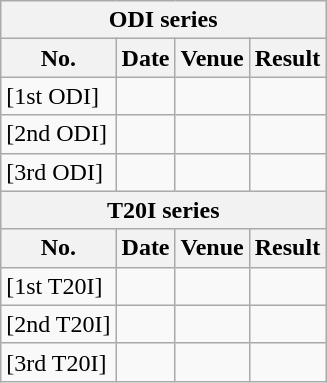<table class="wikitable">
<tr>
<th colspan="4">ODI series</th>
</tr>
<tr>
<th>No.</th>
<th>Date</th>
<th>Venue</th>
<th>Result</th>
</tr>
<tr>
<td>[1st ODI]</td>
<td></td>
<td></td>
<td></td>
</tr>
<tr>
<td>[2nd ODI]</td>
<td></td>
<td></td>
<td></td>
</tr>
<tr>
<td>[3rd ODI]</td>
<td></td>
<td></td>
<td></td>
</tr>
<tr>
<th colspan="4">T20I series</th>
</tr>
<tr>
<th>No.</th>
<th>Date</th>
<th>Venue</th>
<th>Result</th>
</tr>
<tr>
<td>[1st T20I]</td>
<td></td>
<td></td>
<td></td>
</tr>
<tr>
<td>[2nd T20I]</td>
<td></td>
<td></td>
<td></td>
</tr>
<tr>
<td>[3rd T20I]</td>
<td></td>
<td></td>
<td></td>
</tr>
</table>
